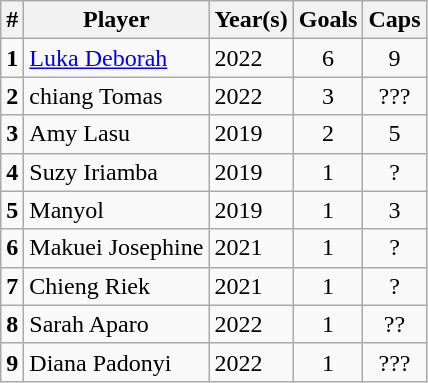<table class="wikitable sortable">
<tr>
<th width =>#</th>
<th width =>Player</th>
<th width =>Year(s)</th>
<th width =>Goals</th>
<th width =>Caps</th>
</tr>
<tr>
<td align=center><strong>1</strong></td>
<td><a href='#'>Luka Deborah</a></td>
<td>2022</td>
<td align=center>6</td>
<td align=center>9</td>
</tr>
<tr>
<td align=center><strong>2</strong></td>
<td>chiang Tomas</td>
<td>2022</td>
<td align=center>3</td>
<td align=center>???</td>
</tr>
<tr>
<td align=center><strong>3</strong></td>
<td>Amy Lasu</td>
<td>2019</td>
<td align=center>2</td>
<td align=center>5</td>
</tr>
<tr>
<td align=center><strong>4</strong></td>
<td>Suzy Iriamba</td>
<td>2019</td>
<td align=center>1</td>
<td align=center>?</td>
</tr>
<tr>
<td align=center><strong>5</strong></td>
<td>Manyol</td>
<td>2019</td>
<td align=center>1</td>
<td align=center>3</td>
</tr>
<tr>
<td align=center><strong>6</strong></td>
<td>Makuei Josephine</td>
<td>2021</td>
<td align=center>1</td>
<td align=center>?</td>
</tr>
<tr>
<td align=center><strong>7</strong></td>
<td>Chieng Riek</td>
<td>2021</td>
<td align=center>1</td>
<td align=center>?</td>
</tr>
<tr>
<td align=center><strong>8</strong></td>
<td>Sarah Aparo</td>
<td>2022</td>
<td align=center>1</td>
<td align=center>??</td>
</tr>
<tr>
<td align=center><strong>9</strong></td>
<td>Diana Padonyi</td>
<td>2022</td>
<td align=center>1</td>
<td align=center>???<br></td>
</tr>
</table>
